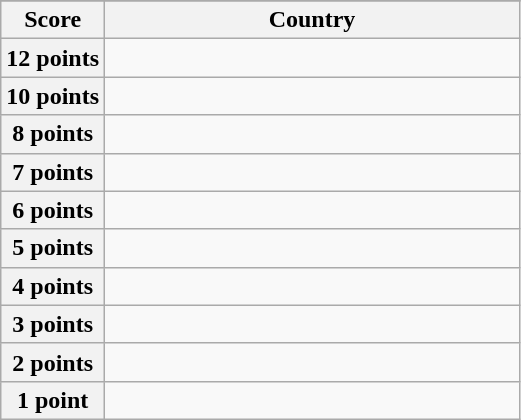<table class="wikitable">
<tr>
</tr>
<tr>
<th scope="col" width="20%">Score</th>
<th scope="col">Country</th>
</tr>
<tr>
<th scope="row">12 points</th>
<td></td>
</tr>
<tr>
<th scope="row">10 points</th>
<td></td>
</tr>
<tr>
<th scope="row">8 points</th>
<td></td>
</tr>
<tr>
<th scope="row">7 points</th>
<td></td>
</tr>
<tr>
<th scope="row">6 points</th>
<td></td>
</tr>
<tr>
<th scope="row">5 points</th>
<td></td>
</tr>
<tr>
<th scope="row">4 points</th>
<td></td>
</tr>
<tr>
<th scope="row">3 points</th>
<td></td>
</tr>
<tr>
<th scope="row">2 points</th>
<td></td>
</tr>
<tr>
<th scope="row">1 point</th>
<td></td>
</tr>
</table>
